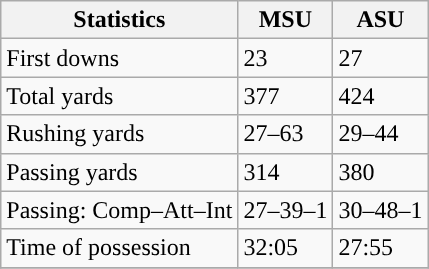<table class="wikitable" style="float: left;">
<tr>
<th>Statistics</th>
<th>MSU</th>
<th>ASU</th>
</tr>
<tr>
<td>First downs</td>
<td>23</td>
<td>27</td>
</tr>
<tr>
<td>Total yards</td>
<td>377</td>
<td>424</td>
</tr>
<tr>
<td>Rushing yards</td>
<td>27–63</td>
<td>29–44</td>
</tr>
<tr>
<td>Passing yards</td>
<td>314</td>
<td>380</td>
</tr>
<tr>
<td>Passing: Comp–Att–Int</td>
<td>27–39–1</td>
<td>30–48–1</td>
</tr>
<tr>
<td>Time of possession</td>
<td>32:05</td>
<td>27:55</td>
</tr>
<tr>
</tr>
</table>
